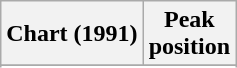<table class="wikitable sortable">
<tr>
<th align="left">Chart (1991)</th>
<th align="center">Peak<br>position</th>
</tr>
<tr>
</tr>
<tr>
</tr>
</table>
